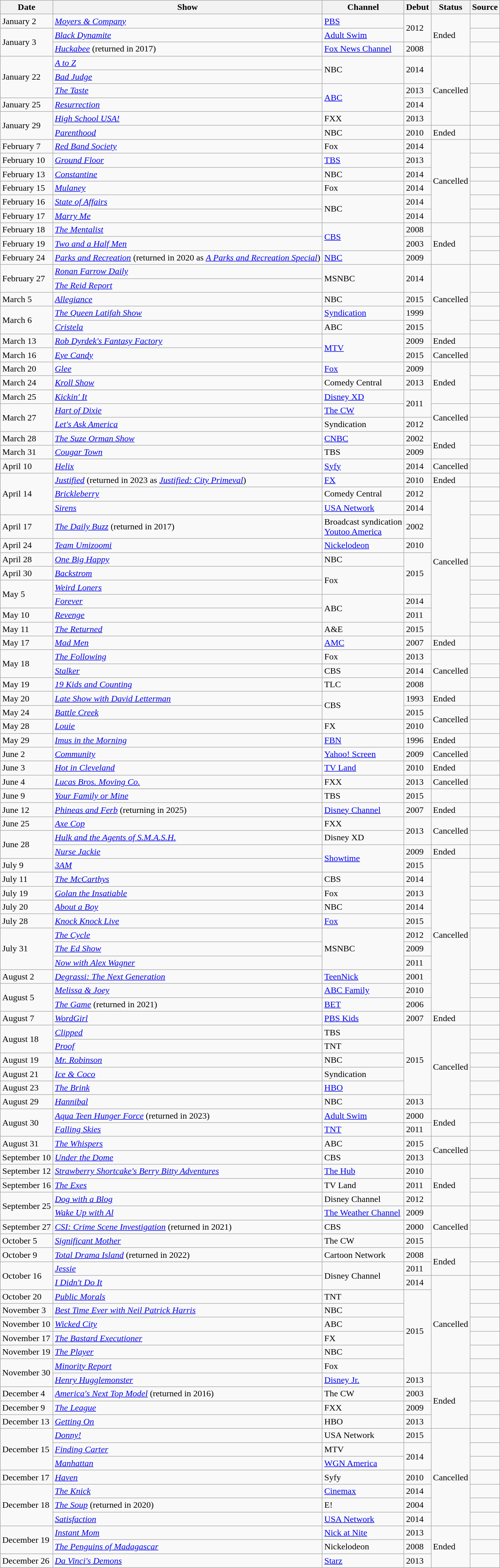<table class="wikitable sortable">
<tr>
<th>Date</th>
<th>Show</th>
<th>Channel</th>
<th>Debut</th>
<th>Status</th>
<th>Source</th>
</tr>
<tr>
<td>January 2</td>
<td><em><a href='#'>Moyers & Company</a></em></td>
<td><a href='#'>PBS</a></td>
<td rowspan="2">2012</td>
<td rowspan="3">Ended</td>
<td></td>
</tr>
<tr>
<td rowspan="2">January 3</td>
<td><em><a href='#'>Black Dynamite</a></em></td>
<td><a href='#'>Adult Swim</a></td>
<td></td>
</tr>
<tr>
<td><em><a href='#'>Huckabee</a></em> (returned in 2017)</td>
<td><a href='#'>Fox News Channel</a></td>
<td>2008</td>
<td></td>
</tr>
<tr>
<td rowspan="3">January 22</td>
<td><em><a href='#'>A to Z</a></em></td>
<td rowspan="2">NBC</td>
<td rowspan="2">2014</td>
<td rowspan="5">Cancelled</td>
<td rowspan="2"></td>
</tr>
<tr>
<td><em><a href='#'>Bad Judge</a></em></td>
</tr>
<tr>
<td><em><a href='#'>The Taste</a></em></td>
<td rowspan="2"><a href='#'>ABC</a></td>
<td>2013</td>
<td rowspan="2"></td>
</tr>
<tr>
<td>January 25</td>
<td><em><a href='#'>Resurrection</a></em></td>
<td>2014</td>
</tr>
<tr>
<td rowspan="2">January 29</td>
<td><em><a href='#'>High School USA!</a></em></td>
<td>FXX</td>
<td>2013</td>
<td></td>
</tr>
<tr>
<td><em><a href='#'>Parenthood</a></em></td>
<td>NBC</td>
<td>2010</td>
<td>Ended</td>
<td></td>
</tr>
<tr>
<td>February 7</td>
<td><em><a href='#'>Red Band Society</a></em></td>
<td>Fox</td>
<td>2014</td>
<td rowspan="6">Cancelled</td>
<td></td>
</tr>
<tr>
<td>February 10</td>
<td><em><a href='#'>Ground Floor</a></em></td>
<td><a href='#'>TBS</a></td>
<td>2013</td>
<td></td>
</tr>
<tr>
<td>February 13</td>
<td><em><a href='#'>Constantine</a></em></td>
<td>NBC</td>
<td>2014</td>
<td></td>
</tr>
<tr>
<td>February 15</td>
<td><em><a href='#'>Mulaney</a></em></td>
<td>Fox</td>
<td>2014</td>
<td></td>
</tr>
<tr>
<td>February 16</td>
<td><em><a href='#'>State of Affairs</a></em></td>
<td rowspan="2">NBC</td>
<td>2014</td>
<td></td>
</tr>
<tr>
<td>February 17</td>
<td><em><a href='#'>Marry Me</a></em></td>
<td>2014</td>
<td></td>
</tr>
<tr>
<td>February 18</td>
<td><em><a href='#'>The Mentalist</a></em></td>
<td rowspan="2"><a href='#'>CBS</a></td>
<td>2008</td>
<td rowspan="3">Ended</td>
<td></td>
</tr>
<tr>
<td>February 19</td>
<td><em><a href='#'>Two and a Half Men</a></em></td>
<td>2003</td>
<td></td>
</tr>
<tr>
<td>February 24</td>
<td><em><a href='#'>Parks and Recreation</a></em> (returned in 2020 as <em><a href='#'>A Parks and Recreation Special</a></em>)</td>
<td><a href='#'>NBC</a></td>
<td>2009</td>
<td></td>
</tr>
<tr>
<td rowspan="2">February 27</td>
<td><em><a href='#'>Ronan Farrow Daily</a></em></td>
<td rowspan="2">MSNBC</td>
<td rowspan="2">2014</td>
<td rowspan="5">Cancelled</td>
<td rowspan="2"></td>
</tr>
<tr>
<td><em><a href='#'>The Reid Report</a></em></td>
</tr>
<tr>
<td>March 5</td>
<td><em><a href='#'>Allegiance</a></em></td>
<td>NBC</td>
<td>2015</td>
<td></td>
</tr>
<tr>
<td rowspan="2">March 6</td>
<td><em><a href='#'>The Queen Latifah Show</a></em></td>
<td><a href='#'>Syndication</a></td>
<td>1999</td>
<td></td>
</tr>
<tr>
<td><em><a href='#'>Cristela</a></em></td>
<td>ABC</td>
<td>2015</td>
<td></td>
</tr>
<tr>
<td>March 13</td>
<td><em><a href='#'>Rob Dyrdek's Fantasy Factory</a></em></td>
<td rowspan="2"><a href='#'>MTV</a></td>
<td>2009</td>
<td>Ended</td>
<td></td>
</tr>
<tr>
<td>March 16</td>
<td><em><a href='#'>Eye Candy</a></em></td>
<td>2015</td>
<td>Cancelled</td>
<td></td>
</tr>
<tr>
<td>March 20</td>
<td><em><a href='#'>Glee</a></em></td>
<td><a href='#'>Fox</a></td>
<td>2009</td>
<td rowspan="3">Ended</td>
<td></td>
</tr>
<tr>
<td>March 24</td>
<td><em><a href='#'>Kroll Show</a></em></td>
<td>Comedy Central</td>
<td>2013</td>
<td></td>
</tr>
<tr>
<td>March 25</td>
<td><em><a href='#'>Kickin' It</a></em></td>
<td><a href='#'>Disney XD</a></td>
<td rowspan="2">2011</td>
<td></td>
</tr>
<tr>
<td rowspan="2">March 27</td>
<td><em><a href='#'>Hart of Dixie</a></em></td>
<td><a href='#'>The CW</a></td>
<td rowspan="2">Cancelled</td>
<td></td>
</tr>
<tr>
<td><em><a href='#'>Let's Ask America</a></em></td>
<td>Syndication</td>
<td>2012</td>
<td></td>
</tr>
<tr>
<td>March 28</td>
<td><em><a href='#'>The Suze Orman Show</a></em></td>
<td><a href='#'>CNBC</a></td>
<td>2002</td>
<td rowspan="2">Ended</td>
<td></td>
</tr>
<tr>
<td>March 31</td>
<td><em><a href='#'>Cougar Town</a></em></td>
<td>TBS</td>
<td>2009</td>
<td></td>
</tr>
<tr>
<td>April 10</td>
<td><em><a href='#'>Helix</a></em></td>
<td><a href='#'>Syfy</a></td>
<td>2014</td>
<td>Cancelled</td>
<td></td>
</tr>
<tr>
<td rowspan="3">April 14</td>
<td><em><a href='#'>Justified</a></em> (returned in 2023 as <em><a href='#'>Justified: City Primeval</a></em>)</td>
<td><a href='#'>FX</a></td>
<td>2010</td>
<td>Ended</td>
<td></td>
</tr>
<tr>
<td><em><a href='#'>Brickleberry</a></em></td>
<td>Comedy Central</td>
<td>2012</td>
<td rowspan="10">Cancelled</td>
<td></td>
</tr>
<tr>
<td><em><a href='#'>Sirens</a></em></td>
<td><a href='#'>USA Network</a></td>
<td>2014</td>
<td></td>
</tr>
<tr>
<td>April 17</td>
<td><em><a href='#'>The Daily Buzz</a></em> (returned in 2017)</td>
<td>Broadcast syndication<br><a href='#'>Youtoo America</a></td>
<td>2002</td>
<td></td>
</tr>
<tr>
<td>April 24</td>
<td><em><a href='#'>Team Umizoomi</a></em></td>
<td><a href='#'>Nickelodeon</a></td>
<td>2010</td>
<td></td>
</tr>
<tr>
<td>April 28</td>
<td><em><a href='#'>One Big Happy</a></em></td>
<td>NBC</td>
<td rowspan="3">2015</td>
<td></td>
</tr>
<tr>
<td>April 30</td>
<td><em><a href='#'>Backstrom</a></em></td>
<td rowspan="2">Fox</td>
<td></td>
</tr>
<tr>
<td rowspan="2">May 5</td>
<td><em><a href='#'>Weird Loners</a></em></td>
<td></td>
</tr>
<tr>
<td><em><a href='#'>Forever</a></em></td>
<td rowspan="2">ABC</td>
<td>2014</td>
<td></td>
</tr>
<tr>
<td>May 10</td>
<td><em><a href='#'>Revenge</a></em></td>
<td>2011</td>
<td></td>
</tr>
<tr>
<td>May 11</td>
<td><em><a href='#'>The Returned</a></em></td>
<td>A&E</td>
<td>2015</td>
<td></td>
</tr>
<tr>
<td>May 17</td>
<td><em><a href='#'>Mad Men</a></em></td>
<td><a href='#'>AMC</a></td>
<td>2007</td>
<td>Ended</td>
<td></td>
</tr>
<tr>
<td rowspan="2">May 18</td>
<td><em><a href='#'>The Following</a></em></td>
<td>Fox</td>
<td>2013</td>
<td rowspan="3">Cancelled</td>
<td></td>
</tr>
<tr>
<td><em><a href='#'>Stalker</a></em></td>
<td>CBS</td>
<td>2014</td>
<td></td>
</tr>
<tr>
<td>May 19</td>
<td><em><a href='#'>19 Kids and Counting</a></em></td>
<td>TLC</td>
<td>2008</td>
<td></td>
</tr>
<tr>
<td>May 20</td>
<td><em><a href='#'>Late Show with David Letterman</a></em></td>
<td rowspan="2">CBS</td>
<td>1993</td>
<td>Ended</td>
<td></td>
</tr>
<tr>
<td>May 24</td>
<td><em><a href='#'>Battle Creek</a></em></td>
<td>2015</td>
<td rowspan="2">Cancelled</td>
<td></td>
</tr>
<tr>
<td>May 28</td>
<td><em><a href='#'>Louie</a></em></td>
<td>FX</td>
<td>2010</td>
<td></td>
</tr>
<tr>
<td>May 29</td>
<td><em><a href='#'>Imus in the Morning</a></em></td>
<td><a href='#'>FBN</a></td>
<td>1996</td>
<td>Ended</td>
<td></td>
</tr>
<tr>
<td>June 2</td>
<td><em><a href='#'>Community</a></em></td>
<td><a href='#'>Yahoo! Screen</a></td>
<td>2009</td>
<td>Cancelled</td>
<td></td>
</tr>
<tr>
<td>June 3</td>
<td><em><a href='#'>Hot in Cleveland</a></em></td>
<td><a href='#'>TV Land</a></td>
<td>2010</td>
<td>Ended</td>
<td></td>
</tr>
<tr>
<td>June 4</td>
<td><em><a href='#'>Lucas Bros. Moving Co.</a></em></td>
<td>FXX</td>
<td>2013</td>
<td rowspan="2">Cancelled</td>
<td></td>
</tr>
<tr>
</tr>
<tr>
<td>June 9</td>
<td><em><a href='#'>Your Family or Mine</a></em></td>
<td>TBS</td>
<td>2015</td>
<td></td>
</tr>
<tr>
<td>June 12</td>
<td><em><a href='#'>Phineas and Ferb</a></em> (returning in 2025)</td>
<td><a href='#'>Disney Channel</a></td>
<td>2007</td>
<td>Ended</td>
<td></td>
</tr>
<tr>
<td>June 25</td>
<td><em><a href='#'>Axe Cop</a></em></td>
<td>FXX</td>
<td rowspan="2">2013</td>
<td rowspan="2">Cancelled</td>
<td></td>
</tr>
<tr>
<td rowspan="2">June 28</td>
<td><em><a href='#'>Hulk and the Agents of S.M.A.S.H.</a></em></td>
<td>Disney XD</td>
<td></td>
</tr>
<tr>
<td><em><a href='#'>Nurse Jackie</a></em></td>
<td rowspan="2"><a href='#'>Showtime</a></td>
<td>2009</td>
<td>Ended</td>
<td></td>
</tr>
<tr>
<td>July 9</td>
<td><em><a href='#'>3AM</a></em></td>
<td>2015</td>
<td rowspan="11">Cancelled</td>
<td></td>
</tr>
<tr>
<td>July 11</td>
<td><em><a href='#'>The McCarthys</a></em></td>
<td>CBS</td>
<td>2014</td>
<td></td>
</tr>
<tr>
<td>July 19</td>
<td><em><a href='#'>Golan the Insatiable</a></em></td>
<td>Fox</td>
<td>2013</td>
<td></td>
</tr>
<tr>
<td>July 20</td>
<td><em><a href='#'>About a Boy</a></em></td>
<td>NBC</td>
<td>2014</td>
<td></td>
</tr>
<tr>
<td>July 28</td>
<td><em><a href='#'>Knock Knock Live</a></em></td>
<td><a href='#'>Fox</a></td>
<td>2015</td>
<td></td>
</tr>
<tr>
<td rowspan="3">July 31</td>
<td><em><a href='#'>The Cycle</a></em></td>
<td rowspan="3">MSNBC</td>
<td>2012</td>
<td rowspan="3"></td>
</tr>
<tr>
<td><em><a href='#'>The Ed Show</a></em></td>
<td>2009</td>
</tr>
<tr>
<td><em><a href='#'>Now with Alex Wagner</a></em></td>
<td>2011</td>
</tr>
<tr>
<td>August 2</td>
<td><em><a href='#'>Degrassi: The Next Generation</a></em></td>
<td><a href='#'>TeenNick</a></td>
<td>2001</td>
<td></td>
</tr>
<tr>
<td rowspan="2">August 5</td>
<td><em><a href='#'>Melissa & Joey</a></em></td>
<td><a href='#'>ABC Family</a></td>
<td>2010</td>
<td></td>
</tr>
<tr>
<td><em><a href='#'>The Game</a></em> (returned in 2021)</td>
<td><a href='#'>BET</a></td>
<td>2006</td>
<td></td>
</tr>
<tr>
<td>August 7</td>
<td><em><a href='#'>WordGirl</a></em></td>
<td><a href='#'>PBS Kids</a></td>
<td>2007</td>
<td>Ended</td>
<td></td>
</tr>
<tr>
<td rowspan="2">August 18</td>
<td><em><a href='#'>Clipped</a></em></td>
<td>TBS</td>
<td rowspan="5">2015</td>
<td rowspan="6">Cancelled</td>
<td></td>
</tr>
<tr>
<td><em><a href='#'>Proof</a></em></td>
<td>TNT</td>
<td></td>
</tr>
<tr>
<td>August 19</td>
<td><em><a href='#'>Mr. Robinson</a></em></td>
<td>NBC</td>
<td></td>
</tr>
<tr>
<td>August 21</td>
<td><em><a href='#'>Ice & Coco</a></em></td>
<td>Syndication</td>
<td></td>
</tr>
<tr>
<td>August 23</td>
<td><em><a href='#'>The Brink</a></em></td>
<td><a href='#'>HBO</a></td>
<td></td>
</tr>
<tr>
<td>August 29</td>
<td><em><a href='#'>Hannibal</a></em></td>
<td>NBC</td>
<td>2013</td>
<td></td>
</tr>
<tr>
<td rowspan="2">August 30</td>
<td><em><a href='#'>Aqua Teen Hunger Force</a></em> (returned in 2023)</td>
<td><a href='#'>Adult Swim</a></td>
<td>2000</td>
<td rowspan="2">Ended</td>
<td></td>
</tr>
<tr>
<td><em><a href='#'>Falling Skies</a></em></td>
<td><a href='#'>TNT</a></td>
<td>2011</td>
<td></td>
</tr>
<tr>
<td>August 31</td>
<td><em><a href='#'>The Whispers</a></em></td>
<td>ABC</td>
<td>2015</td>
<td rowspan="2">Cancelled</td>
<td></td>
</tr>
<tr>
<td>September 10</td>
<td><em><a href='#'>Under the Dome</a></em></td>
<td>CBS</td>
<td>2013</td>
<td></td>
</tr>
<tr>
<td>September 12</td>
<td><em><a href='#'>Strawberry Shortcake's Berry Bitty Adventures</a></em></td>
<td><a href='#'>The Hub</a></td>
<td>2010</td>
<td rowspan="3">Ended</td>
</tr>
<tr>
<td>September 16</td>
<td><em><a href='#'>The Exes</a></em></td>
<td>TV Land</td>
<td>2011</td>
<td></td>
</tr>
<tr>
<td rowspan="2">September 25</td>
<td><em><a href='#'>Dog with a Blog</a></em></td>
<td>Disney Channel</td>
<td>2012</td>
<td></td>
</tr>
<tr>
<td><em><a href='#'>Wake Up with Al</a></em></td>
<td><a href='#'>The Weather Channel</a></td>
<td>2009</td>
<td rowspan="3">Cancelled</td>
<td></td>
</tr>
<tr>
<td>September 27</td>
<td><em><a href='#'>CSI: Crime Scene Investigation</a></em> (returned in 2021)</td>
<td>CBS</td>
<td>2000</td>
<td></td>
</tr>
<tr>
<td>October 5</td>
<td><em><a href='#'>Significant Mother</a></em></td>
<td>The CW</td>
<td>2015</td>
<td></td>
</tr>
<tr>
<td>October 9</td>
<td><em><a href='#'>Total Drama Island</a></em> (returned in 2022)</td>
<td>Cartoon Network</td>
<td>2008</td>
<td rowspan="2">Ended</td>
<td></td>
</tr>
<tr>
<td rowspan="2">October 16</td>
<td><em><a href='#'>Jessie</a></em></td>
<td rowspan="2">Disney Channel</td>
<td>2011</td>
<td></td>
</tr>
<tr>
<td><em><a href='#'>I Didn't Do It</a></em></td>
<td>2014</td>
<td rowspan="7">Cancelled</td>
<td></td>
</tr>
<tr>
<td>October 20</td>
<td><em><a href='#'>Public Morals</a></em></td>
<td>TNT</td>
<td rowspan="6">2015</td>
<td></td>
</tr>
<tr>
<td>November 3</td>
<td><em><a href='#'>Best Time Ever with Neil Patrick Harris</a></em></td>
<td>NBC</td>
<td></td>
</tr>
<tr>
<td>November 10</td>
<td><em><a href='#'>Wicked City</a></em></td>
<td>ABC</td>
<td></td>
</tr>
<tr>
<td>November 17</td>
<td><em><a href='#'>The Bastard Executioner</a></em></td>
<td>FX</td>
<td></td>
</tr>
<tr>
<td>November 19</td>
<td><em><a href='#'>The Player</a></em></td>
<td>NBC</td>
<td></td>
</tr>
<tr>
<td rowspan="2">November 30</td>
<td><em><a href='#'>Minority Report</a></em></td>
<td>Fox</td>
<td></td>
</tr>
<tr>
<td><em><a href='#'>Henry Hugglemonster</a></em></td>
<td><a href='#'>Disney Jr.</a></td>
<td>2013</td>
<td rowspan="4">Ended</td>
<td></td>
</tr>
<tr>
<td>December 4</td>
<td><em><a href='#'>America's Next Top Model</a></em> (returned in 2016)</td>
<td>The CW</td>
<td>2003</td>
<td></td>
</tr>
<tr>
<td>December 9</td>
<td><em><a href='#'>The League</a></em></td>
<td>FXX</td>
<td>2009</td>
<td></td>
</tr>
<tr>
<td>December 13</td>
<td><em><a href='#'>Getting On</a></em></td>
<td>HBO</td>
<td>2013</td>
<td></td>
</tr>
<tr>
<td rowspan="3">December 15</td>
<td><em><a href='#'>Donny!</a></em></td>
<td>USA Network</td>
<td>2015</td>
<td rowspan="7">Cancelled</td>
<td></td>
</tr>
<tr>
<td><em><a href='#'>Finding Carter</a></em></td>
<td>MTV</td>
<td rowspan="2">2014</td>
<td></td>
</tr>
<tr>
<td><em><a href='#'>Manhattan</a></em></td>
<td><a href='#'>WGN America</a></td>
<td></td>
</tr>
<tr>
<td>December 17</td>
<td><em><a href='#'>Haven</a></em></td>
<td>Syfy</td>
<td>2010</td>
<td></td>
</tr>
<tr>
<td rowspan="3">December 18</td>
<td><em><a href='#'>The Knick</a></em></td>
<td><a href='#'>Cinemax</a></td>
<td>2014</td>
<td></td>
</tr>
<tr>
<td><em><a href='#'>The Soup</a></em> (returned in 2020)</td>
<td>E!</td>
<td>2004</td>
<td></td>
</tr>
<tr>
<td><em><a href='#'>Satisfaction</a></em></td>
<td><a href='#'>USA Network</a></td>
<td>2014</td>
<td></td>
</tr>
<tr>
<td rowspan="2">December 19</td>
<td><em><a href='#'>Instant Mom</a></em></td>
<td><a href='#'>Nick at Nite</a></td>
<td>2013</td>
<td rowspan="3">Ended</td>
<td></td>
</tr>
<tr>
<td><em><a href='#'>The Penguins of Madagascar</a></em></td>
<td>Nickelodeon</td>
<td>2008</td>
<td></td>
</tr>
<tr>
<td>December 26</td>
<td><em><a href='#'>Da Vinci's Demons</a></em></td>
<td><a href='#'>Starz</a></td>
<td>2013</td>
<td></td>
</tr>
</table>
